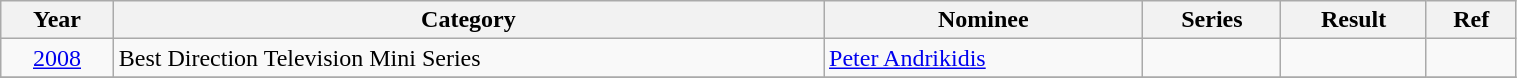<table class="wikitable" width=80%>
<tr>
<th>Year</th>
<th>Category</th>
<th>Nominee</th>
<th>Series</th>
<th>Result</th>
<th>Ref</th>
</tr>
<tr>
<td align="center"><a href='#'>2008</a></td>
<td>Best Direction Television Mini Series</td>
<td><a href='#'>Peter Andrikidis</a></td>
<td></td>
<td></td>
<td align="center"></td>
</tr>
<tr>
</tr>
</table>
